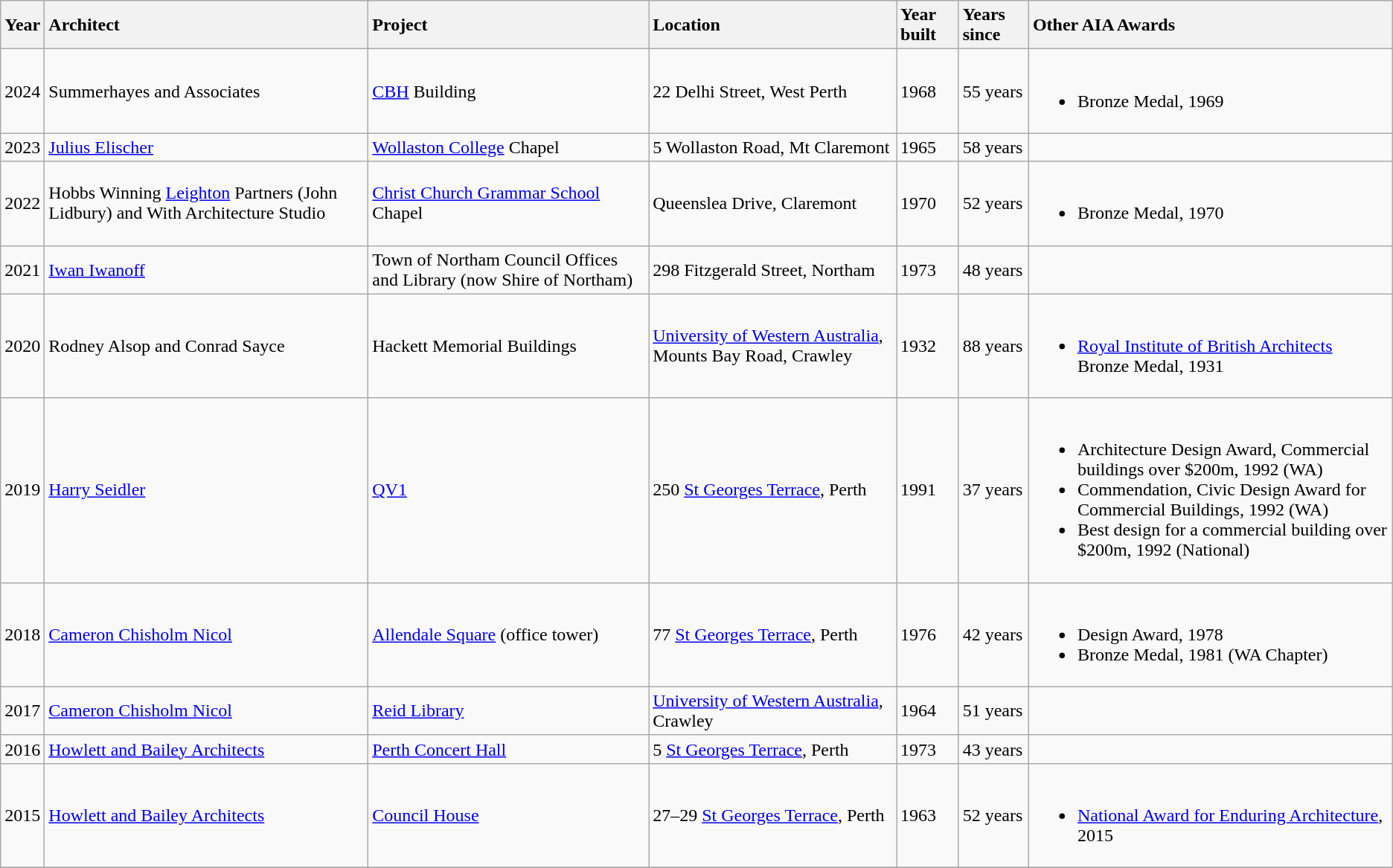<table class="wikitable sortable">
<tr>
<th>Year</th>
<th style="text-align:left;">Architect</th>
<th style="text-align:left;">Project</th>
<th style="text-align:left;">Location</th>
<th style="text-align:left;">Year built</th>
<th style="text-align:left;">Years since</th>
<th style="text-align:left;">Other AIA Awards</th>
</tr>
<tr>
<td>2024</td>
<td>Summerhayes and Associates</td>
<td><a href='#'>CBH</a> Building</td>
<td>22 Delhi Street, West Perth</td>
<td>1968</td>
<td>55 years</td>
<td><br><ul><li>Bronze Medal, 1969</li></ul></td>
</tr>
<tr>
<td>2023</td>
<td><a href='#'>Julius Elischer</a></td>
<td><a href='#'>Wollaston College</a> Chapel</td>
<td>5 Wollaston Road, Mt Claremont</td>
<td>1965</td>
<td>58 years</td>
<td></td>
</tr>
<tr>
<td>2022</td>
<td>Hobbs Winning <a href='#'>Leighton</a> Partners (John Lidbury) and With Architecture Studio</td>
<td><a href='#'>Christ Church Grammar School</a> Chapel</td>
<td>Queenslea Drive, Claremont</td>
<td>1970</td>
<td>52 years</td>
<td><br><ul><li>Bronze Medal, 1970</li></ul></td>
</tr>
<tr>
<td>2021</td>
<td><a href='#'>Iwan Iwanoff</a></td>
<td>Town of Northam Council Offices and Library (now Shire of Northam)</td>
<td>298 Fitzgerald Street, Northam</td>
<td>1973</td>
<td>48 years</td>
<td></td>
</tr>
<tr>
<td>2020</td>
<td>Rodney Alsop and Conrad Sayce</td>
<td>Hackett Memorial Buildings</td>
<td><a href='#'>University of Western Australia</a>, Mounts Bay Road, Crawley</td>
<td>1932</td>
<td>88 years</td>
<td><br><ul><li><a href='#'>Royal Institute of British Architects</a> Bronze Medal, 1931</li></ul></td>
</tr>
<tr>
<td>2019</td>
<td><a href='#'>Harry Seidler</a></td>
<td><a href='#'>QV1</a></td>
<td>250 <a href='#'>St Georges Terrace</a>, Perth</td>
<td>1991</td>
<td>37 years</td>
<td><br><ul><li>Architecture Design Award, Commercial buildings over $200m, 1992 (WA)</li><li>Commendation, Civic Design Award for Commercial Buildings, 1992 (WA)</li><li>Best design for a commercial building over $200m, 1992 (National)</li></ul></td>
</tr>
<tr>
<td>2018</td>
<td><a href='#'>Cameron Chisholm Nicol</a></td>
<td><a href='#'>Allendale Square</a> (office tower)</td>
<td>77 <a href='#'>St Georges Terrace</a>, Perth</td>
<td>1976</td>
<td>42 years</td>
<td><br><ul><li>Design Award, 1978</li><li>Bronze Medal, 1981 (WA Chapter)</li></ul></td>
</tr>
<tr>
<td>2017</td>
<td><a href='#'>Cameron Chisholm Nicol</a></td>
<td><a href='#'>Reid Library</a></td>
<td><a href='#'>University of Western Australia</a>, Crawley</td>
<td>1964</td>
<td>51 years</td>
<td></td>
</tr>
<tr>
<td>2016</td>
<td><a href='#'>Howlett and Bailey Architects</a></td>
<td><a href='#'>Perth Concert Hall</a></td>
<td>5 <a href='#'>St Georges Terrace</a>, Perth</td>
<td>1973</td>
<td>43 years</td>
<td></td>
</tr>
<tr>
<td>2015</td>
<td><a href='#'>Howlett and Bailey Architects</a></td>
<td><a href='#'>Council House</a></td>
<td>27–29 <a href='#'>St Georges Terrace</a>, Perth</td>
<td>1963</td>
<td>52 years</td>
<td><br><ul><li><a href='#'>National Award for Enduring Architecture</a>, 2015</li></ul></td>
</tr>
<tr>
</tr>
</table>
